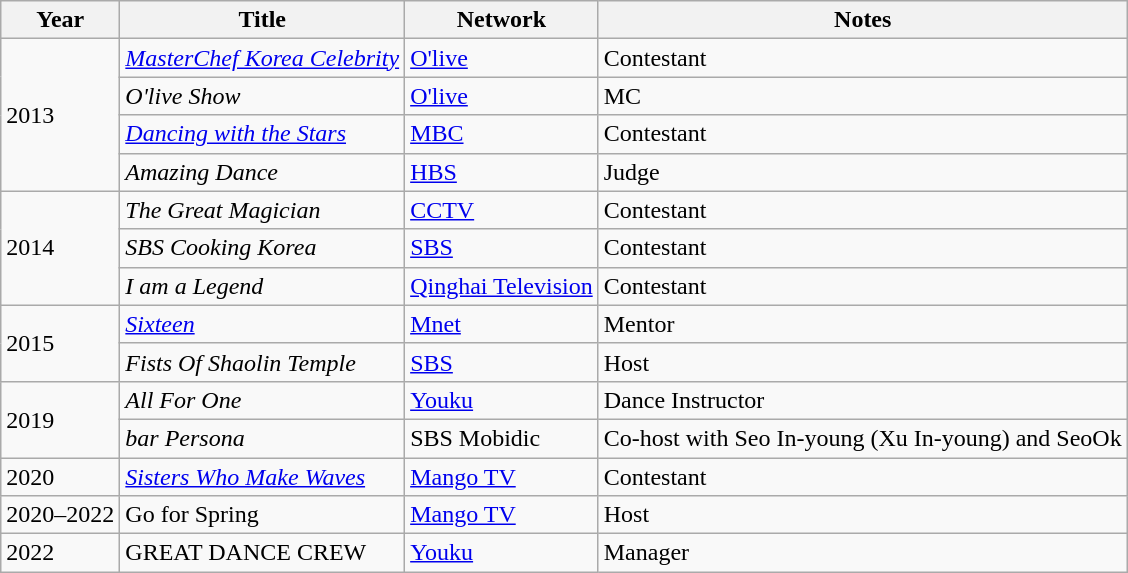<table class="wikitable">
<tr>
<th scope="col">Year</th>
<th scope="col">Title</th>
<th>Network</th>
<th scope="col">Notes</th>
</tr>
<tr>
<td rowspan="4">2013</td>
<td><em><a href='#'>MasterChef Korea Celebrity</a></em></td>
<td><a href='#'>O'live</a></td>
<td>Contestant</td>
</tr>
<tr>
<td><em>O'live Show</em></td>
<td><a href='#'>O'live</a></td>
<td>MC</td>
</tr>
<tr>
<td><em><a href='#'>Dancing with the Stars</a></em></td>
<td><a href='#'>MBC</a></td>
<td>Contestant</td>
</tr>
<tr>
<td><em>Amazing Dance</em></td>
<td><a href='#'>HBS</a></td>
<td>Judge</td>
</tr>
<tr>
<td rowspan="3">2014</td>
<td><em>The Great Magician</em></td>
<td><a href='#'>CCTV</a></td>
<td>Contestant</td>
</tr>
<tr>
<td><em>SBS Cooking Korea</em></td>
<td><a href='#'>SBS</a></td>
<td>Contestant</td>
</tr>
<tr>
<td><em>I am a Legend</em></td>
<td><a href='#'>Qinghai Television</a></td>
<td>Contestant</td>
</tr>
<tr>
<td rowspan="2">2015</td>
<td><em><a href='#'>Sixteen</a></em></td>
<td><a href='#'>Mnet</a></td>
<td>Mentor</td>
</tr>
<tr>
<td><em>Fists Of Shaolin Temple</em></td>
<td><a href='#'>SBS</a></td>
<td>Host</td>
</tr>
<tr>
<td rowspan="2">2019</td>
<td><em>All For One</em></td>
<td><a href='#'>Youku</a></td>
<td>Dance Instructor</td>
</tr>
<tr>
<td><em>bar Persona</em></td>
<td>SBS Mobidic</td>
<td>Co-host with Seo In-young (Xu In-young) and SeoOk</td>
</tr>
<tr>
<td>2020</td>
<td><em><a href='#'>Sisters Who Make Waves</a></em></td>
<td><a href='#'>Mango TV</a></td>
<td>Contestant</td>
</tr>
<tr>
<td>2020–2022</td>
<td>Go for Spring</td>
<td><a href='#'>Mango TV</a></td>
<td>Host</td>
</tr>
<tr>
<td>2022</td>
<td>GREAT DANCE CREW</td>
<td><a href='#'>Youku</a></td>
<td>Manager</td>
</tr>
</table>
